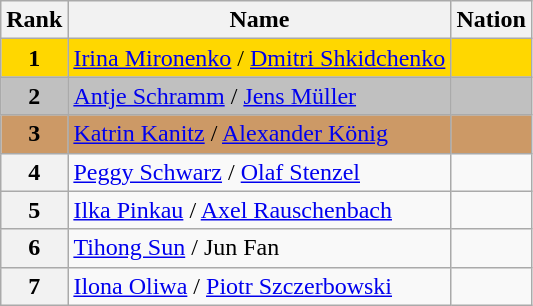<table class="wikitable">
<tr>
<th>Rank</th>
<th>Name</th>
<th>Nation</th>
</tr>
<tr bgcolor="gold">
<td align="center"><strong>1</strong></td>
<td><a href='#'>Irina Mironenko</a> / <a href='#'>Dmitri Shkidchenko</a></td>
<td></td>
</tr>
<tr bgcolor="silver">
<td align="center"><strong>2</strong></td>
<td><a href='#'>Antje Schramm</a> / <a href='#'>Jens Müller</a></td>
<td></td>
</tr>
<tr bgcolor="cc9966">
<td align="center"><strong>3</strong></td>
<td><a href='#'>Katrin Kanitz</a> / <a href='#'>Alexander König</a></td>
<td></td>
</tr>
<tr>
<th>4</th>
<td><a href='#'>Peggy Schwarz</a> / <a href='#'>Olaf Stenzel</a></td>
<td></td>
</tr>
<tr>
<th>5</th>
<td><a href='#'>Ilka Pinkau</a> / <a href='#'>Axel Rauschenbach</a></td>
<td></td>
</tr>
<tr>
<th>6</th>
<td><a href='#'>Tihong Sun</a> / Jun Fan</td>
<td></td>
</tr>
<tr>
<th>7</th>
<td><a href='#'>Ilona Oliwa</a> / <a href='#'>Piotr Szczerbowski</a></td>
<td></td>
</tr>
</table>
